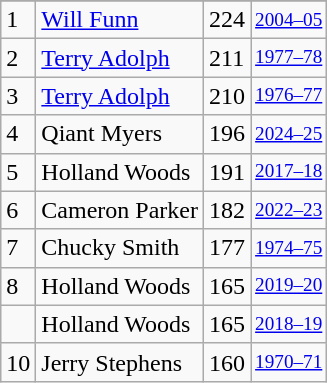<table class="wikitable">
<tr>
</tr>
<tr>
<td>1</td>
<td><a href='#'>Will Funn</a></td>
<td>224</td>
<td style="font-size:80%;"><a href='#'>2004–05</a></td>
</tr>
<tr>
<td>2</td>
<td><a href='#'>Terry Adolph</a></td>
<td>211</td>
<td style="font-size:80%;"><a href='#'>1977–78</a></td>
</tr>
<tr>
<td>3</td>
<td><a href='#'>Terry Adolph</a></td>
<td>210</td>
<td style="font-size:80%;"><a href='#'>1976–77</a></td>
</tr>
<tr>
<td>4</td>
<td>Qiant Myers</td>
<td>196</td>
<td style="font-size:80%;"><a href='#'>2024–25</a></td>
</tr>
<tr>
<td>5</td>
<td>Holland Woods</td>
<td>191</td>
<td style="font-size:80%;"><a href='#'>2017–18</a></td>
</tr>
<tr>
<td>6</td>
<td>Cameron Parker</td>
<td>182</td>
<td style="font-size:80%;"><a href='#'>2022–23</a></td>
</tr>
<tr>
<td>7</td>
<td>Chucky Smith</td>
<td>177</td>
<td style="font-size:80%;"><a href='#'>1974–75</a></td>
</tr>
<tr>
<td>8</td>
<td>Holland Woods</td>
<td>165</td>
<td style="font-size:80%;"><a href='#'>2019–20</a></td>
</tr>
<tr>
<td></td>
<td>Holland Woods</td>
<td>165</td>
<td style="font-size:80%;"><a href='#'>2018–19</a></td>
</tr>
<tr>
<td>10</td>
<td>Jerry Stephens</td>
<td>160</td>
<td style="font-size:80%;"><a href='#'>1970–71</a></td>
</tr>
</table>
